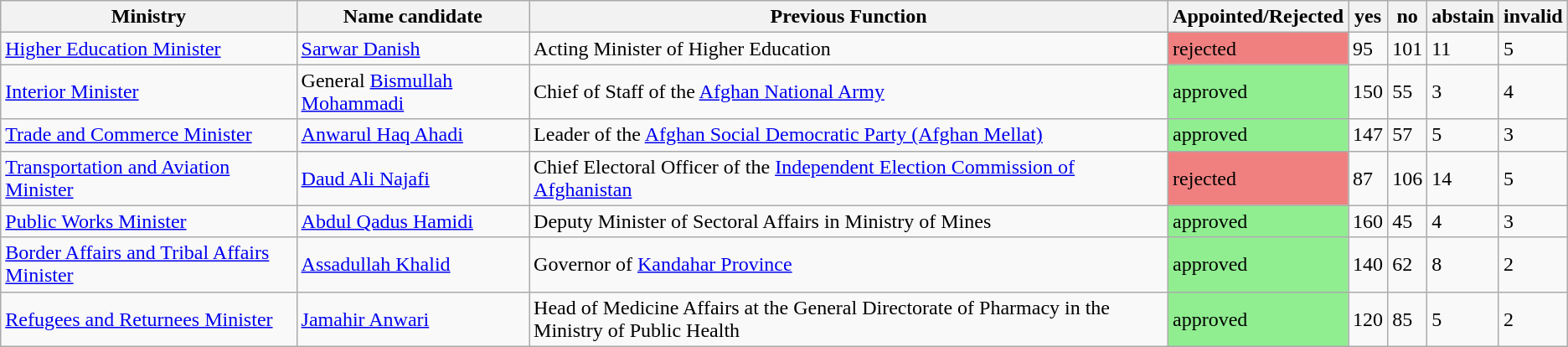<table class="wikitable sortable">
<tr>
<th>Ministry</th>
<th>Name candidate</th>
<th>Previous Function</th>
<th>Appointed/Rejected </th>
<th>yes</th>
<th>no</th>
<th>abstain</th>
<th>invalid</th>
</tr>
<tr>
<td><a href='#'>Higher Education Minister</a></td>
<td><a href='#'>Sarwar Danish</a></td>
<td>Acting Minister of Higher Education</td>
<td bgcolor=#F08080>rejected</td>
<td>95</td>
<td>101</td>
<td>11</td>
<td>5</td>
</tr>
<tr>
<td><a href='#'>Interior Minister</a></td>
<td>General <a href='#'>Bismullah Mohammadi</a></td>
<td>Chief of Staff of the <a href='#'>Afghan National Army</a></td>
<td bgcolor=#90EE90>approved</td>
<td>150</td>
<td>55</td>
<td>3</td>
<td>4</td>
</tr>
<tr>
<td><a href='#'>Trade and Commerce Minister</a></td>
<td><a href='#'>Anwarul Haq Ahadi</a></td>
<td>Leader of the <a href='#'>Afghan Social Democratic Party (Afghan Mellat)</a></td>
<td bgcolor=#90EE90>approved</td>
<td>147</td>
<td>57</td>
<td>5</td>
<td>3</td>
</tr>
<tr>
<td><a href='#'>Transportation and Aviation Minister</a></td>
<td><a href='#'>Daud Ali Najafi</a></td>
<td>Chief Electoral Officer of the <a href='#'>Independent Election Commission of Afghanistan</a></td>
<td bgcolor=#F08080>rejected</td>
<td>87</td>
<td>106</td>
<td>14</td>
<td>5</td>
</tr>
<tr>
<td><a href='#'>Public Works Minister</a></td>
<td><a href='#'>Abdul Qadus Hamidi</a></td>
<td>Deputy Minister of Sectoral Affairs in Ministry of Mines</td>
<td bgcolor=#90EE90>approved</td>
<td>160</td>
<td>45</td>
<td>4</td>
<td>3</td>
</tr>
<tr>
<td><a href='#'>Border Affairs and Tribal Affairs Minister</a></td>
<td><a href='#'>Assadullah Khalid</a></td>
<td>Governor of <a href='#'>Kandahar Province</a></td>
<td bgcolor=#90EE90>approved</td>
<td>140</td>
<td>62</td>
<td>8</td>
<td>2</td>
</tr>
<tr>
<td><a href='#'>Refugees and Returnees Minister</a></td>
<td><a href='#'>Jamahir Anwari</a></td>
<td>Head of Medicine Affairs at the General Directorate of Pharmacy in the Ministry of Public Health</td>
<td bgcolor=#90EE90>approved</td>
<td>120</td>
<td>85</td>
<td>5</td>
<td>2</td>
</tr>
</table>
